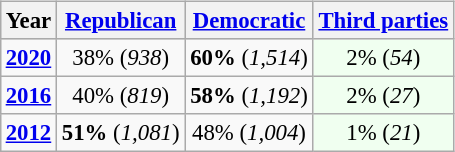<table class="wikitable" style="float:right; font-size:95%;">
<tr bgcolor=lightgrey>
<th>Year</th>
<th><a href='#'>Republican</a></th>
<th><a href='#'>Democratic</a></th>
<th><a href='#'>Third parties</a></th>
</tr>
<tr>
<td><strong><a href='#'>2020</a></strong></td>
<td style="text-align:center;" >38% (<em>938</em>)</td>
<td style="text-align:center;" ><strong>60%</strong> (<em>1,514</em>)</td>
<td style="text-align:center; background:honeyDew;">2% (<em>54</em>)</td>
</tr>
<tr>
<td><strong><a href='#'>2016</a></strong></td>
<td style="text-align:center;" >40% (<em>819</em>)</td>
<td style="text-align:center;" ><strong>58%</strong> (<em>1,192</em>)</td>
<td style="text-align:center; background:honeyDew;">2% (<em>27</em>)</td>
</tr>
<tr>
<td><strong><a href='#'>2012</a></strong></td>
<td style="text-align:center;" ><strong>51%</strong> (<em>1,081</em>)</td>
<td style="text-align:center;" >48% (<em>1,004</em>)</td>
<td style="text-align:center; background:honeyDew;">1% (<em>21</em>)</td>
</tr>
</table>
